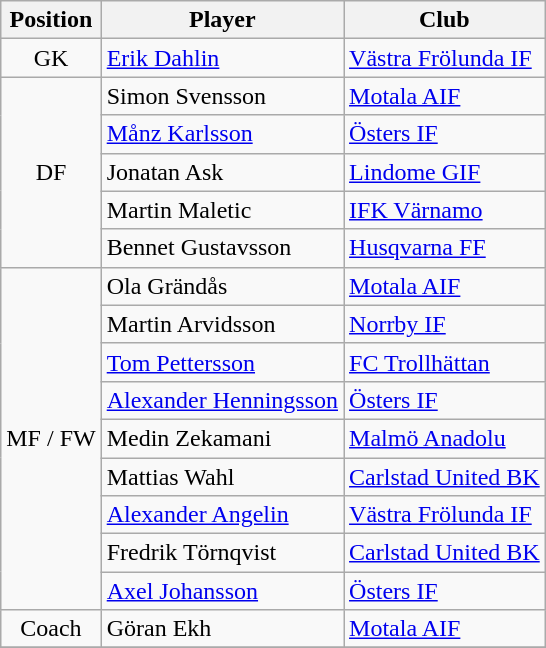<table class="wikitable" style="text-align:center;float:left;margin-right:1em;">
<tr>
<th>Position</th>
<th>Player</th>
<th>Club</th>
</tr>
<tr>
<td>GK</td>
<td align="left"> <a href='#'>Erik Dahlin</a></td>
<td align="left"><a href='#'>Västra Frölunda IF</a></td>
</tr>
<tr>
<td rowspan="5">DF</td>
<td align="left"> Simon Svensson</td>
<td align="left"><a href='#'>Motala AIF</a></td>
</tr>
<tr>
<td align="left"> <a href='#'>Månz Karlsson</a></td>
<td align="left"><a href='#'>Östers IF</a></td>
</tr>
<tr>
<td align="left"> Jonatan Ask</td>
<td align="left"><a href='#'>Lindome GIF</a></td>
</tr>
<tr>
<td align="left"> Martin Maletic</td>
<td align="left"><a href='#'>IFK Värnamo</a></td>
</tr>
<tr>
<td align="left"> Bennet Gustavsson</td>
<td align="left"><a href='#'>Husqvarna FF</a></td>
</tr>
<tr>
<td rowspan="9">MF / FW</td>
<td align="left"> Ola Grändås</td>
<td align="left"><a href='#'>Motala AIF</a></td>
</tr>
<tr>
<td align="left"> Martin Arvidsson</td>
<td align="left"><a href='#'>Norrby IF</a></td>
</tr>
<tr>
<td align="left"> <a href='#'>Tom Pettersson</a></td>
<td align="left"><a href='#'>FC Trollhättan</a></td>
</tr>
<tr>
<td align="left"> <a href='#'>Alexander Henningsson</a></td>
<td align="left"><a href='#'>Östers IF</a></td>
</tr>
<tr>
<td align="left"> Medin Zekamani</td>
<td align="left"><a href='#'>Malmö Anadolu</a></td>
</tr>
<tr>
<td align="left"> Mattias Wahl</td>
<td align="left"><a href='#'>Carlstad United BK</a></td>
</tr>
<tr>
<td align="left"> <a href='#'>Alexander Angelin</a></td>
<td align="left"><a href='#'>Västra Frölunda IF</a></td>
</tr>
<tr>
<td align="left"> Fredrik Törnqvist</td>
<td align="left"><a href='#'>Carlstad United BK</a></td>
</tr>
<tr>
<td align="left"> <a href='#'>Axel Johansson</a></td>
<td align="left"><a href='#'>Östers IF</a></td>
</tr>
<tr>
<td>Coach</td>
<td align="left"> Göran Ekh</td>
<td align="left"><a href='#'>Motala AIF</a></td>
</tr>
<tr>
</tr>
</table>
